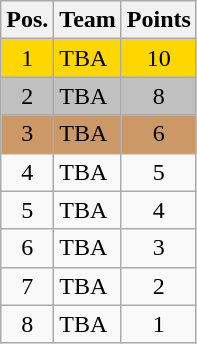<table class="wikitable" style="text-align:left;">
<tr>
<th>Pos.</th>
<th>Team</th>
<th>Points</th>
</tr>
<tr style="background:gold;">
<td align=center>1</td>
<td>TBA</td>
<td align=center>10</td>
</tr>
<tr style="background:silver;">
<td align=center>2</td>
<td>TBA</td>
<td align=center>8</td>
</tr>
<tr style="background:#c96;">
<td align=center>3</td>
<td>TBA</td>
<td align=center>6</td>
</tr>
<tr>
<td align=center>4</td>
<td>TBA</td>
<td align=center>5</td>
</tr>
<tr>
<td align=center>5</td>
<td>TBA</td>
<td align=center>4</td>
</tr>
<tr>
<td align=center>6</td>
<td>TBA</td>
<td align=center>3</td>
</tr>
<tr>
<td align=center>7</td>
<td>TBA</td>
<td align=center>2</td>
</tr>
<tr>
<td align=center>8</td>
<td>TBA</td>
<td align=center>1</td>
</tr>
</table>
